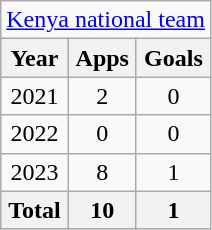<table class="wikitable" style="text-align:center">
<tr>
<td colspan="3"><a href='#'>Kenya national team</a></td>
</tr>
<tr>
<th>Year</th>
<th>Apps</th>
<th>Goals</th>
</tr>
<tr>
<td>2021</td>
<td>2</td>
<td>0</td>
</tr>
<tr>
<td>2022</td>
<td>0</td>
<td>0</td>
</tr>
<tr>
<td>2023</td>
<td>8</td>
<td>1</td>
</tr>
<tr>
<th>Total</th>
<th>10</th>
<th>1</th>
</tr>
</table>
